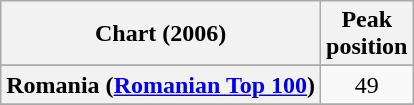<table class="wikitable sortable plainrowheaders" style="text-align:center">
<tr>
<th scope="col">Chart (2006)</th>
<th scope="col">Peak<br>position</th>
</tr>
<tr>
</tr>
<tr>
<th scope="row">Romania (<a href='#'>Romanian Top 100</a>)</th>
<td>49</td>
</tr>
<tr>
</tr>
</table>
